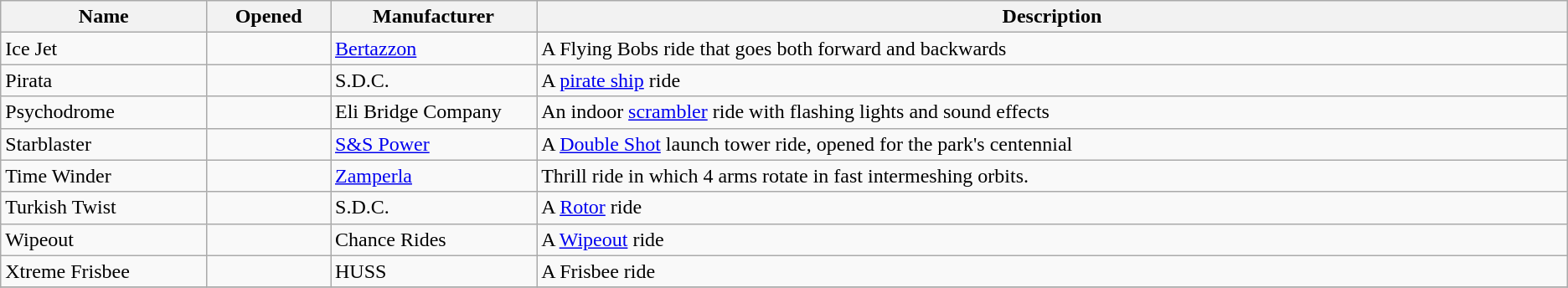<table class="wikitable">
<tr>
<th style="width: 10%;">Name</th>
<th style="width: 6%;">Opened</th>
<th style="width: 10%;">Manufacturer</th>
<th style="width: 50%;">Description</th>
</tr>
<tr>
<td>Ice Jet</td>
<td></td>
<td><a href='#'>Bertazzon</a></td>
<td>A Flying Bobs ride that goes both forward and backwards</td>
</tr>
<tr>
<td>Pirata</td>
<td></td>
<td>S.D.C.</td>
<td>A <a href='#'>pirate ship</a> ride</td>
</tr>
<tr>
<td>Psychodrome</td>
<td></td>
<td>Eli Bridge Company</td>
<td>An indoor <a href='#'>scrambler</a> ride with flashing lights and sound effects</td>
</tr>
<tr>
<td>Starblaster</td>
<td></td>
<td><a href='#'>S&S Power</a></td>
<td>A <a href='#'>Double Shot</a> launch tower ride, opened for the park's centennial</td>
</tr>
<tr>
<td>Time Winder</td>
<td></td>
<td><a href='#'>Zamperla</a></td>
<td>Thrill ride in which 4 arms rotate in fast intermeshing orbits.</td>
</tr>
<tr>
<td>Turkish Twist</td>
<td></td>
<td>S.D.C.</td>
<td>A <a href='#'>Rotor</a> ride</td>
</tr>
<tr>
<td>Wipeout</td>
<td></td>
<td>Chance Rides</td>
<td>A <a href='#'>Wipeout</a> ride</td>
</tr>
<tr>
<td>Xtreme Frisbee</td>
<td></td>
<td>HUSS</td>
<td>A Frisbee ride</td>
</tr>
<tr>
</tr>
</table>
